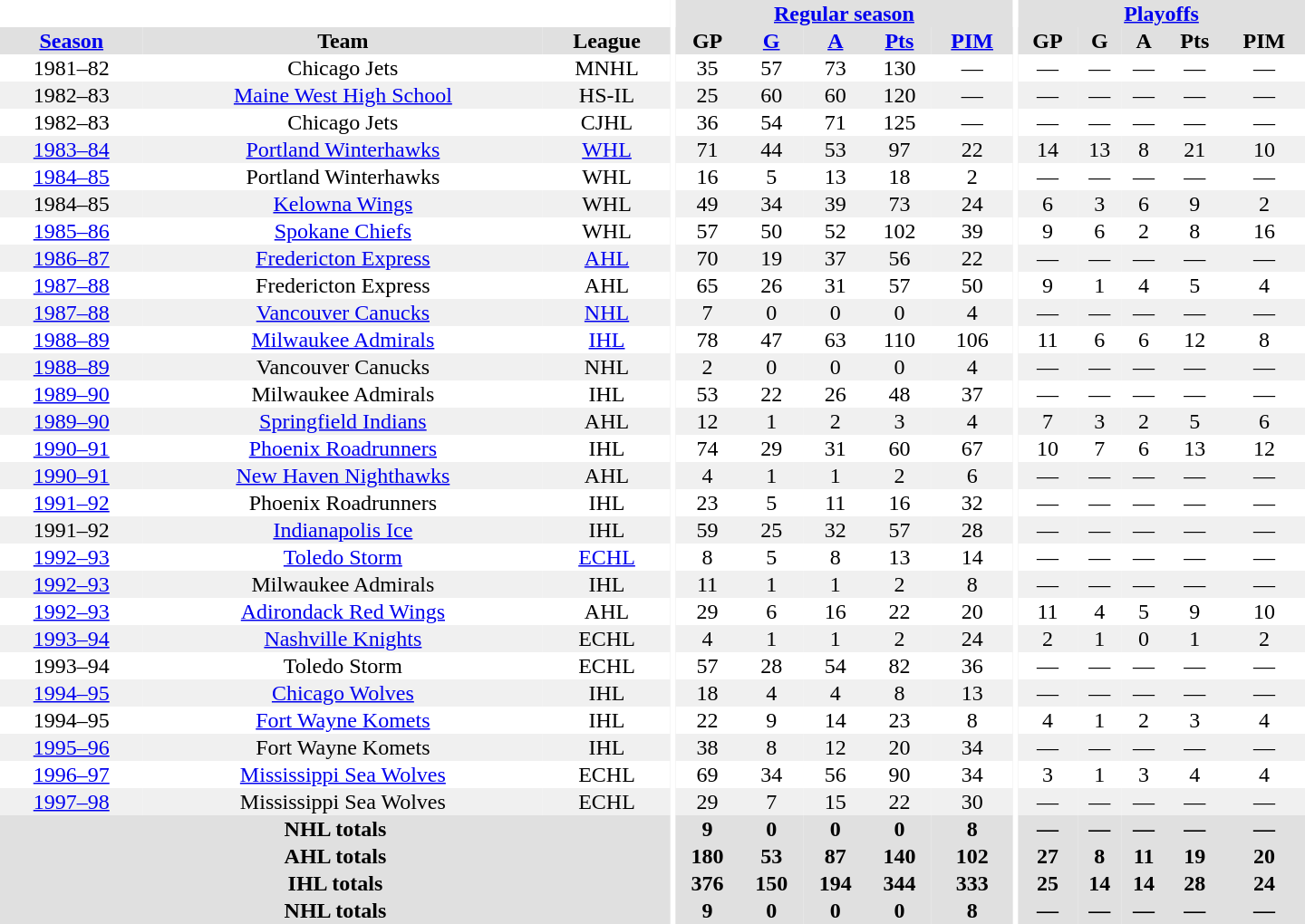<table border="0" cellpadding="1" cellspacing="0" style="text-align:center; width:60em">
<tr bgcolor="#e0e0e0">
<th colspan="3" bgcolor="#ffffff"></th>
<th rowspan="100" bgcolor="#ffffff"></th>
<th colspan="5"><a href='#'>Regular season</a></th>
<th rowspan="100" bgcolor="#ffffff"></th>
<th colspan="5"><a href='#'>Playoffs</a></th>
</tr>
<tr bgcolor="#e0e0e0">
<th><a href='#'>Season</a></th>
<th>Team</th>
<th>League</th>
<th>GP</th>
<th><a href='#'>G</a></th>
<th><a href='#'>A</a></th>
<th><a href='#'>Pts</a></th>
<th><a href='#'>PIM</a></th>
<th>GP</th>
<th>G</th>
<th>A</th>
<th>Pts</th>
<th>PIM</th>
</tr>
<tr>
<td>1981–82</td>
<td>Chicago Jets</td>
<td>MNHL</td>
<td>35</td>
<td>57</td>
<td>73</td>
<td>130</td>
<td>—</td>
<td>—</td>
<td>—</td>
<td>—</td>
<td>—</td>
<td>—</td>
</tr>
<tr bgcolor="#f0f0f0">
<td>1982–83</td>
<td><a href='#'>Maine West High School</a></td>
<td>HS-IL</td>
<td>25</td>
<td>60</td>
<td>60</td>
<td>120</td>
<td>—</td>
<td>—</td>
<td>—</td>
<td>—</td>
<td>—</td>
<td>—</td>
</tr>
<tr>
<td>1982–83</td>
<td>Chicago Jets</td>
<td>CJHL</td>
<td>36</td>
<td>54</td>
<td>71</td>
<td>125</td>
<td>—</td>
<td>—</td>
<td>—</td>
<td>—</td>
<td>—</td>
<td>—</td>
</tr>
<tr bgcolor="#f0f0f0">
<td><a href='#'>1983–84</a></td>
<td><a href='#'>Portland Winterhawks</a></td>
<td><a href='#'>WHL</a></td>
<td>71</td>
<td>44</td>
<td>53</td>
<td>97</td>
<td>22</td>
<td>14</td>
<td>13</td>
<td>8</td>
<td>21</td>
<td>10</td>
</tr>
<tr>
<td><a href='#'>1984–85</a></td>
<td>Portland Winterhawks</td>
<td>WHL</td>
<td>16</td>
<td>5</td>
<td>13</td>
<td>18</td>
<td>2</td>
<td>—</td>
<td>—</td>
<td>—</td>
<td>—</td>
<td>—</td>
</tr>
<tr bgcolor="#f0f0f0">
<td>1984–85</td>
<td><a href='#'>Kelowna Wings</a></td>
<td>WHL</td>
<td>49</td>
<td>34</td>
<td>39</td>
<td>73</td>
<td>24</td>
<td>6</td>
<td>3</td>
<td>6</td>
<td>9</td>
<td>2</td>
</tr>
<tr>
<td><a href='#'>1985–86</a></td>
<td><a href='#'>Spokane Chiefs</a></td>
<td>WHL</td>
<td>57</td>
<td>50</td>
<td>52</td>
<td>102</td>
<td>39</td>
<td>9</td>
<td>6</td>
<td>2</td>
<td>8</td>
<td>16</td>
</tr>
<tr bgcolor="#f0f0f0">
<td><a href='#'>1986–87</a></td>
<td><a href='#'>Fredericton Express</a></td>
<td><a href='#'>AHL</a></td>
<td>70</td>
<td>19</td>
<td>37</td>
<td>56</td>
<td>22</td>
<td>—</td>
<td>—</td>
<td>—</td>
<td>—</td>
<td>—</td>
</tr>
<tr>
<td><a href='#'>1987–88</a></td>
<td>Fredericton Express</td>
<td>AHL</td>
<td>65</td>
<td>26</td>
<td>31</td>
<td>57</td>
<td>50</td>
<td>9</td>
<td>1</td>
<td>4</td>
<td>5</td>
<td>4</td>
</tr>
<tr bgcolor="#f0f0f0">
<td><a href='#'>1987–88</a></td>
<td><a href='#'>Vancouver Canucks</a></td>
<td><a href='#'>NHL</a></td>
<td>7</td>
<td>0</td>
<td>0</td>
<td>0</td>
<td>4</td>
<td>—</td>
<td>—</td>
<td>—</td>
<td>—</td>
<td>—</td>
</tr>
<tr>
<td><a href='#'>1988–89</a></td>
<td><a href='#'>Milwaukee Admirals</a></td>
<td><a href='#'>IHL</a></td>
<td>78</td>
<td>47</td>
<td>63</td>
<td>110</td>
<td>106</td>
<td>11</td>
<td>6</td>
<td>6</td>
<td>12</td>
<td>8</td>
</tr>
<tr bgcolor="#f0f0f0">
<td><a href='#'>1988–89</a></td>
<td>Vancouver Canucks</td>
<td>NHL</td>
<td>2</td>
<td>0</td>
<td>0</td>
<td>0</td>
<td>4</td>
<td>—</td>
<td>—</td>
<td>—</td>
<td>—</td>
<td>—</td>
</tr>
<tr>
<td><a href='#'>1989–90</a></td>
<td>Milwaukee Admirals</td>
<td>IHL</td>
<td>53</td>
<td>22</td>
<td>26</td>
<td>48</td>
<td>37</td>
<td>—</td>
<td>—</td>
<td>—</td>
<td>—</td>
<td>—</td>
</tr>
<tr bgcolor="#f0f0f0">
<td><a href='#'>1989–90</a></td>
<td><a href='#'>Springfield Indians</a></td>
<td>AHL</td>
<td>12</td>
<td>1</td>
<td>2</td>
<td>3</td>
<td>4</td>
<td>7</td>
<td>3</td>
<td>2</td>
<td>5</td>
<td>6</td>
</tr>
<tr>
<td><a href='#'>1990–91</a></td>
<td><a href='#'>Phoenix Roadrunners</a></td>
<td>IHL</td>
<td>74</td>
<td>29</td>
<td>31</td>
<td>60</td>
<td>67</td>
<td>10</td>
<td>7</td>
<td>6</td>
<td>13</td>
<td>12</td>
</tr>
<tr bgcolor="#f0f0f0">
<td><a href='#'>1990–91</a></td>
<td><a href='#'>New Haven Nighthawks</a></td>
<td>AHL</td>
<td>4</td>
<td>1</td>
<td>1</td>
<td>2</td>
<td>6</td>
<td>—</td>
<td>—</td>
<td>—</td>
<td>—</td>
<td>—</td>
</tr>
<tr>
<td><a href='#'>1991–92</a></td>
<td>Phoenix Roadrunners</td>
<td>IHL</td>
<td>23</td>
<td>5</td>
<td>11</td>
<td>16</td>
<td>32</td>
<td>—</td>
<td>—</td>
<td>—</td>
<td>—</td>
<td>—</td>
</tr>
<tr bgcolor="#f0f0f0">
<td>1991–92</td>
<td><a href='#'>Indianapolis Ice</a></td>
<td>IHL</td>
<td>59</td>
<td>25</td>
<td>32</td>
<td>57</td>
<td>28</td>
<td>—</td>
<td>—</td>
<td>—</td>
<td>—</td>
<td>—</td>
</tr>
<tr>
<td><a href='#'>1992–93</a></td>
<td><a href='#'>Toledo Storm</a></td>
<td><a href='#'>ECHL</a></td>
<td>8</td>
<td>5</td>
<td>8</td>
<td>13</td>
<td>14</td>
<td>—</td>
<td>—</td>
<td>—</td>
<td>—</td>
<td>—</td>
</tr>
<tr bgcolor="#f0f0f0">
<td><a href='#'>1992–93</a></td>
<td>Milwaukee Admirals</td>
<td>IHL</td>
<td>11</td>
<td>1</td>
<td>1</td>
<td>2</td>
<td>8</td>
<td>—</td>
<td>—</td>
<td>—</td>
<td>—</td>
<td>—</td>
</tr>
<tr>
<td><a href='#'>1992–93</a></td>
<td><a href='#'>Adirondack Red Wings</a></td>
<td>AHL</td>
<td>29</td>
<td>6</td>
<td>16</td>
<td>22</td>
<td>20</td>
<td>11</td>
<td>4</td>
<td>5</td>
<td>9</td>
<td>10</td>
</tr>
<tr bgcolor="#f0f0f0">
<td><a href='#'>1993–94</a></td>
<td><a href='#'>Nashville Knights</a></td>
<td>ECHL</td>
<td>4</td>
<td>1</td>
<td>1</td>
<td>2</td>
<td>24</td>
<td>2</td>
<td>1</td>
<td>0</td>
<td>1</td>
<td>2</td>
</tr>
<tr>
<td>1993–94</td>
<td>Toledo Storm</td>
<td>ECHL</td>
<td>57</td>
<td>28</td>
<td>54</td>
<td>82</td>
<td>36</td>
<td>—</td>
<td>—</td>
<td>—</td>
<td>—</td>
<td>—</td>
</tr>
<tr bgcolor="#f0f0f0">
<td><a href='#'>1994–95</a></td>
<td><a href='#'>Chicago Wolves</a></td>
<td>IHL</td>
<td>18</td>
<td>4</td>
<td>4</td>
<td>8</td>
<td>13</td>
<td>—</td>
<td>—</td>
<td>—</td>
<td>—</td>
<td>—</td>
</tr>
<tr>
<td>1994–95</td>
<td><a href='#'>Fort Wayne Komets</a></td>
<td>IHL</td>
<td>22</td>
<td>9</td>
<td>14</td>
<td>23</td>
<td>8</td>
<td>4</td>
<td>1</td>
<td>2</td>
<td>3</td>
<td>4</td>
</tr>
<tr bgcolor="#f0f0f0">
<td><a href='#'>1995–96</a></td>
<td>Fort Wayne Komets</td>
<td>IHL</td>
<td>38</td>
<td>8</td>
<td>12</td>
<td>20</td>
<td>34</td>
<td>—</td>
<td>—</td>
<td>—</td>
<td>—</td>
<td>—</td>
</tr>
<tr>
<td><a href='#'>1996–97</a></td>
<td><a href='#'>Mississippi Sea Wolves</a></td>
<td>ECHL</td>
<td>69</td>
<td>34</td>
<td>56</td>
<td>90</td>
<td>34</td>
<td>3</td>
<td>1</td>
<td>3</td>
<td>4</td>
<td>4</td>
</tr>
<tr bgcolor="#f0f0f0">
<td><a href='#'>1997–98</a></td>
<td>Mississippi Sea Wolves</td>
<td>ECHL</td>
<td>29</td>
<td>7</td>
<td>15</td>
<td>22</td>
<td>30</td>
<td>—</td>
<td>—</td>
<td>—</td>
<td>—</td>
<td>—</td>
</tr>
<tr bgcolor="#e0e0e0">
<th colspan="3">NHL totals</th>
<th>9</th>
<th>0</th>
<th>0</th>
<th>0</th>
<th>8</th>
<th>—</th>
<th>—</th>
<th>—</th>
<th>—</th>
<th>—</th>
</tr>
<tr bgcolor="#e0e0e0">
<th colspan="3">AHL totals</th>
<th>180</th>
<th>53</th>
<th>87</th>
<th>140</th>
<th>102</th>
<th>27</th>
<th>8</th>
<th>11</th>
<th>19</th>
<th>20</th>
</tr>
<tr bgcolor="#e0e0e0">
<th colspan="3">IHL totals</th>
<th>376</th>
<th>150</th>
<th>194</th>
<th>344</th>
<th>333</th>
<th>25</th>
<th>14</th>
<th>14</th>
<th>28</th>
<th>24</th>
</tr>
<tr bgcolor="#e0e0e0">
<th colspan="3">NHL totals</th>
<th>9</th>
<th>0</th>
<th>0</th>
<th>0</th>
<th>8</th>
<th>—</th>
<th>—</th>
<th>—</th>
<th>—</th>
<th>—</th>
</tr>
</table>
